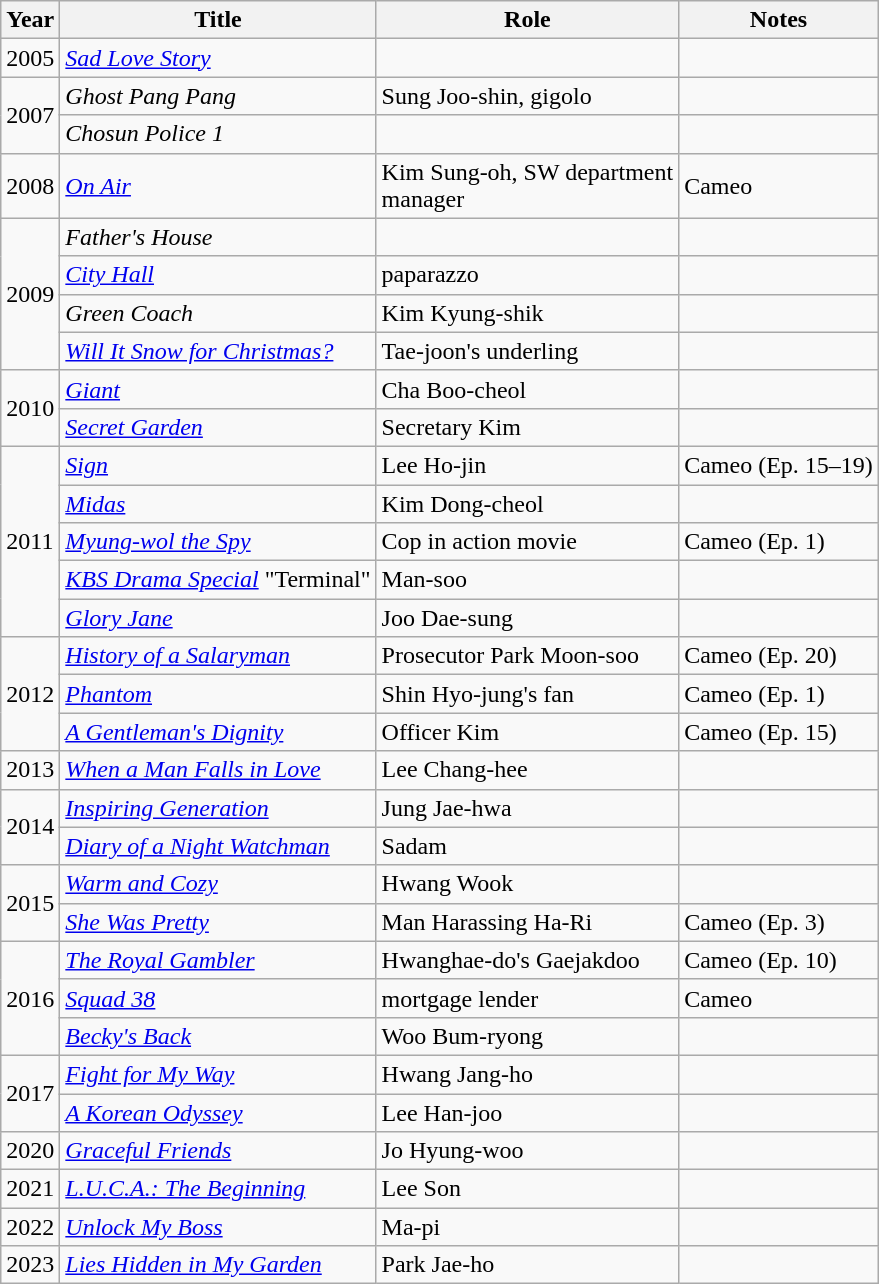<table class="wikitable sortable">
<tr>
<th>Year</th>
<th>Title</th>
<th>Role</th>
<th>Notes</th>
</tr>
<tr>
<td>2005</td>
<td><em><a href='#'>Sad Love Story</a></em></td>
<td></td>
<td></td>
</tr>
<tr>
<td rowspan=2>2007</td>
<td><em>Ghost Pang Pang</em></td>
<td>Sung Joo-shin, gigolo</td>
<td></td>
</tr>
<tr>
<td><em>Chosun Police 1</em></td>
<td></td>
<td></td>
</tr>
<tr>
<td>2008</td>
<td><em><a href='#'>On Air</a></em></td>
<td>Kim Sung-oh, SW department <br> manager</td>
<td>Cameo</td>
</tr>
<tr>
<td rowspan=4>2009</td>
<td><em>Father's House</em></td>
<td></td>
<td></td>
</tr>
<tr>
<td><em><a href='#'>City Hall</a></em></td>
<td>paparazzo</td>
<td></td>
</tr>
<tr>
<td><em>Green Coach</em></td>
<td>Kim Kyung-shik</td>
<td></td>
</tr>
<tr>
<td><em><a href='#'>Will It Snow for Christmas?</a></em></td>
<td>Tae-joon's underling</td>
<td></td>
</tr>
<tr>
<td rowspan=2>2010</td>
<td><em><a href='#'>Giant</a></em></td>
<td>Cha Boo-cheol</td>
<td></td>
</tr>
<tr>
<td><em><a href='#'>Secret Garden</a></em></td>
<td>Secretary Kim</td>
<td></td>
</tr>
<tr>
<td rowspan=5>2011</td>
<td><em><a href='#'>Sign</a></em></td>
<td>Lee Ho-jin</td>
<td>Cameo (Ep. 15–19)</td>
</tr>
<tr>
<td><em><a href='#'>Midas</a> </em></td>
<td>Kim Dong-cheol</td>
<td></td>
</tr>
<tr>
<td><em><a href='#'>Myung-wol the Spy</a></em></td>
<td>Cop in action movie</td>
<td>Cameo (Ep. 1)</td>
</tr>
<tr>
<td><em><a href='#'>KBS Drama Special</a></em> "Terminal"</td>
<td>Man-soo</td>
<td></td>
</tr>
<tr>
<td><em><a href='#'>Glory Jane</a></em></td>
<td>Joo Dae-sung</td>
<td></td>
</tr>
<tr>
<td rowspan=3>2012</td>
<td><em><a href='#'>History of a Salaryman</a></em></td>
<td>Prosecutor Park Moon-soo</td>
<td>Cameo (Ep. 20)</td>
</tr>
<tr>
<td><em><a href='#'>Phantom</a></em></td>
<td>Shin Hyo-jung's fan</td>
<td>Cameo (Ep. 1)</td>
</tr>
<tr>
<td><em><a href='#'>A Gentleman's Dignity</a></em></td>
<td>Officer Kim</td>
<td>Cameo (Ep. 15)</td>
</tr>
<tr>
<td>2013</td>
<td><em><a href='#'>When a Man Falls in Love</a></em></td>
<td>Lee Chang-hee</td>
<td></td>
</tr>
<tr>
<td rowspan=2>2014</td>
<td><em><a href='#'>Inspiring Generation</a></em></td>
<td>Jung Jae-hwa</td>
<td></td>
</tr>
<tr>
<td><em><a href='#'>Diary of a Night Watchman</a></em></td>
<td>Sadam</td>
<td></td>
</tr>
<tr>
<td rowspan="2">2015</td>
<td><em><a href='#'>Warm and Cozy</a></em></td>
<td>Hwang Wook</td>
<td></td>
</tr>
<tr>
<td><em><a href='#'>She Was Pretty</a></em></td>
<td>Man Harassing Ha-Ri</td>
<td>Cameo (Ep. 3)</td>
</tr>
<tr>
<td rowspan="3">2016</td>
<td><em><a href='#'>The Royal Gambler</a></em></td>
<td>Hwanghae-do's Gaejakdoo</td>
<td>Cameo (Ep. 10)</td>
</tr>
<tr>
<td><em><a href='#'>Squad 38</a></em></td>
<td>mortgage lender</td>
<td>Cameo</td>
</tr>
<tr>
<td><em><a href='#'>Becky's Back</a></em></td>
<td>Woo Bum-ryong</td>
<td></td>
</tr>
<tr>
<td rowspan="2">2017</td>
<td><em><a href='#'>Fight for My Way</a></em></td>
<td>Hwang Jang-ho</td>
<td></td>
</tr>
<tr>
<td><em><a href='#'>A Korean Odyssey</a></em></td>
<td>Lee Han-joo</td>
<td></td>
</tr>
<tr>
<td>2020</td>
<td><em><a href='#'>Graceful Friends</a></em></td>
<td>Jo Hyung-woo</td>
<td></td>
</tr>
<tr>
<td>2021</td>
<td><em><a href='#'>L.U.C.A.: The Beginning</a></em></td>
<td>Lee Son</td>
<td></td>
</tr>
<tr>
<td>2022</td>
<td><em><a href='#'>Unlock My Boss</a></em></td>
<td>Ma-pi</td>
<td></td>
</tr>
<tr>
<td>2023</td>
<td><em><a href='#'>Lies Hidden in My Garden</a></em></td>
<td>Park Jae-ho</td>
<td></td>
</tr>
</table>
